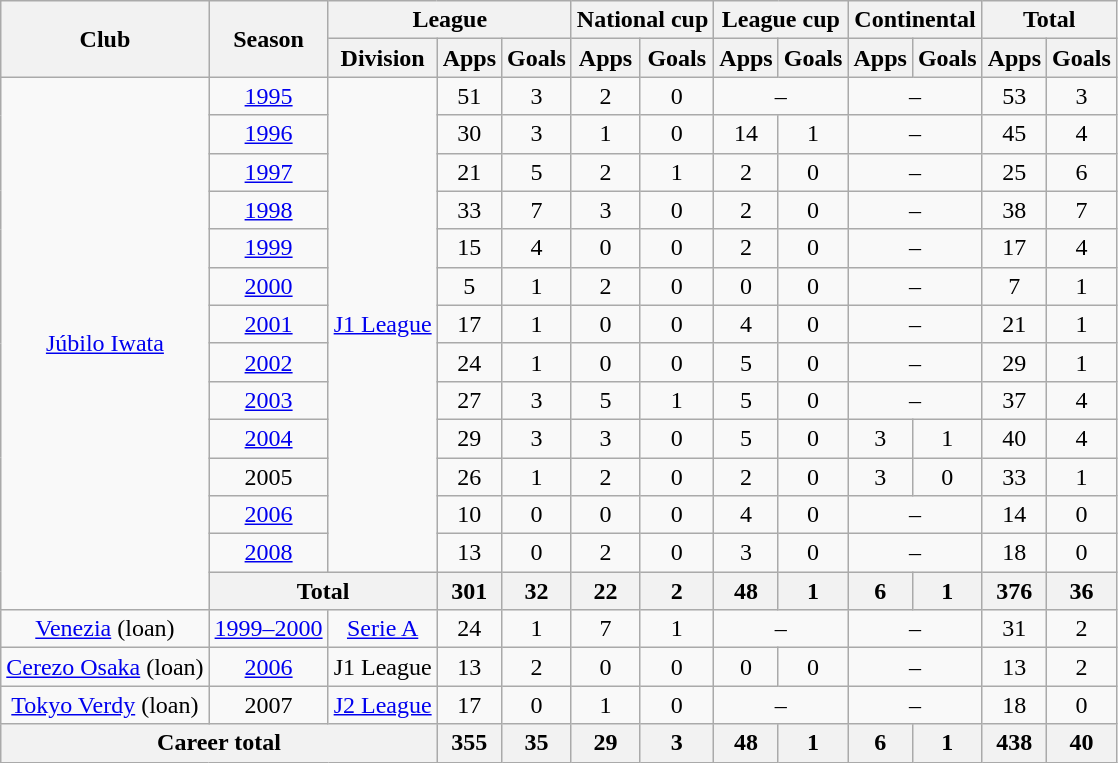<table class="wikitable" style="text-align:center">
<tr>
<th rowspan="2">Club</th>
<th rowspan="2">Season</th>
<th colspan="3">League</th>
<th colspan="2">National cup</th>
<th colspan="2">League cup</th>
<th colspan="2">Continental</th>
<th colspan="2">Total</th>
</tr>
<tr>
<th>Division</th>
<th>Apps</th>
<th>Goals</th>
<th>Apps</th>
<th>Goals</th>
<th>Apps</th>
<th>Goals</th>
<th>Apps</th>
<th>Goals</th>
<th>Apps</th>
<th>Goals</th>
</tr>
<tr>
<td rowspan="14"><a href='#'>Júbilo Iwata</a></td>
<td><a href='#'>1995</a></td>
<td rowspan="13"><a href='#'>J1 League</a></td>
<td>51</td>
<td>3</td>
<td>2</td>
<td>0</td>
<td colspan="2">–</td>
<td colspan="2">–</td>
<td>53</td>
<td>3</td>
</tr>
<tr>
<td><a href='#'>1996</a></td>
<td>30</td>
<td>3</td>
<td>1</td>
<td>0</td>
<td>14</td>
<td>1</td>
<td colspan="2">–</td>
<td>45</td>
<td>4</td>
</tr>
<tr>
<td><a href='#'>1997</a></td>
<td>21</td>
<td>5</td>
<td>2</td>
<td>1</td>
<td>2</td>
<td>0</td>
<td colspan="2">–</td>
<td>25</td>
<td>6</td>
</tr>
<tr>
<td><a href='#'>1998</a></td>
<td>33</td>
<td>7</td>
<td>3</td>
<td>0</td>
<td>2</td>
<td>0</td>
<td colspan="2">–</td>
<td>38</td>
<td>7</td>
</tr>
<tr>
<td><a href='#'>1999</a></td>
<td>15</td>
<td>4</td>
<td>0</td>
<td>0</td>
<td>2</td>
<td>0</td>
<td colspan="2">–</td>
<td>17</td>
<td>4</td>
</tr>
<tr>
<td><a href='#'>2000</a></td>
<td>5</td>
<td>1</td>
<td>2</td>
<td>0</td>
<td>0</td>
<td>0</td>
<td colspan="2">–</td>
<td>7</td>
<td>1</td>
</tr>
<tr>
<td><a href='#'>2001</a></td>
<td>17</td>
<td>1</td>
<td>0</td>
<td>0</td>
<td>4</td>
<td>0</td>
<td colspan="2">–</td>
<td>21</td>
<td>1</td>
</tr>
<tr>
<td><a href='#'>2002</a></td>
<td>24</td>
<td>1</td>
<td>0</td>
<td>0</td>
<td>5</td>
<td>0</td>
<td colspan="2">–</td>
<td>29</td>
<td>1</td>
</tr>
<tr>
<td><a href='#'>2003</a></td>
<td>27</td>
<td>3</td>
<td>5</td>
<td>1</td>
<td>5</td>
<td>0</td>
<td colspan="2">–</td>
<td>37</td>
<td>4</td>
</tr>
<tr>
<td><a href='#'>2004</a></td>
<td>29</td>
<td>3</td>
<td>3</td>
<td>0</td>
<td>5</td>
<td>0</td>
<td>3</td>
<td>1</td>
<td>40</td>
<td>4</td>
</tr>
<tr>
<td>2005</td>
<td>26</td>
<td>1</td>
<td>2</td>
<td>0</td>
<td>2</td>
<td>0</td>
<td>3</td>
<td>0</td>
<td>33</td>
<td>1</td>
</tr>
<tr>
<td><a href='#'>2006</a></td>
<td>10</td>
<td>0</td>
<td>0</td>
<td>0</td>
<td>4</td>
<td>0</td>
<td colspan="2">–</td>
<td>14</td>
<td>0</td>
</tr>
<tr>
<td><a href='#'>2008</a></td>
<td>13</td>
<td>0</td>
<td>2</td>
<td>0</td>
<td>3</td>
<td>0</td>
<td colspan="2">–</td>
<td>18</td>
<td>0</td>
</tr>
<tr>
<th colspan="2">Total</th>
<th>301</th>
<th>32</th>
<th>22</th>
<th>2</th>
<th>48</th>
<th>1</th>
<th>6</th>
<th>1</th>
<th>376</th>
<th>36</th>
</tr>
<tr>
<td><a href='#'>Venezia</a> (loan)</td>
<td><a href='#'>1999–2000</a></td>
<td><a href='#'>Serie A</a></td>
<td>24</td>
<td>1</td>
<td>7</td>
<td>1</td>
<td colspan="2">–</td>
<td colspan="2">–</td>
<td>31</td>
<td>2</td>
</tr>
<tr>
<td><a href='#'>Cerezo Osaka</a> (loan)</td>
<td><a href='#'>2006</a></td>
<td>J1 League</td>
<td>13</td>
<td>2</td>
<td>0</td>
<td>0</td>
<td>0</td>
<td>0</td>
<td colspan="2">–</td>
<td>13</td>
<td>2</td>
</tr>
<tr>
<td><a href='#'>Tokyo Verdy</a> (loan)</td>
<td>2007</td>
<td><a href='#'>J2 League</a></td>
<td>17</td>
<td>0</td>
<td>1</td>
<td>0</td>
<td colspan="2">–</td>
<td colspan="2">–</td>
<td>18</td>
<td>0</td>
</tr>
<tr>
<th colspan="3">Career total</th>
<th>355</th>
<th>35</th>
<th>29</th>
<th>3</th>
<th>48</th>
<th>1</th>
<th>6</th>
<th>1</th>
<th>438</th>
<th>40</th>
</tr>
</table>
